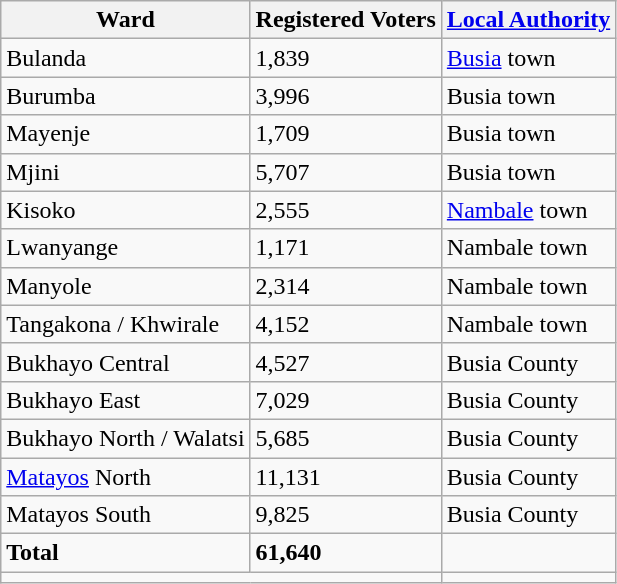<table class="wikitable">
<tr>
<th>Ward</th>
<th>Registered Voters</th>
<th><a href='#'>Local Authority</a></th>
</tr>
<tr>
<td>Bulanda</td>
<td>1,839</td>
<td><a href='#'>Busia</a> town</td>
</tr>
<tr>
<td>Burumba</td>
<td>3,996</td>
<td>Busia town</td>
</tr>
<tr>
<td>Mayenje</td>
<td>1,709</td>
<td>Busia town</td>
</tr>
<tr>
<td>Mjini</td>
<td>5,707</td>
<td>Busia town</td>
</tr>
<tr>
<td>Kisoko</td>
<td>2,555</td>
<td><a href='#'>Nambale</a> town</td>
</tr>
<tr>
<td>Lwanyange</td>
<td>1,171</td>
<td>Nambale town</td>
</tr>
<tr>
<td>Manyole</td>
<td>2,314</td>
<td>Nambale town</td>
</tr>
<tr>
<td>Tangakona / Khwirale</td>
<td>4,152</td>
<td>Nambale town</td>
</tr>
<tr>
<td>Bukhayo Central</td>
<td>4,527</td>
<td>Busia County</td>
</tr>
<tr>
<td>Bukhayo East</td>
<td>7,029</td>
<td>Busia County</td>
</tr>
<tr>
<td>Bukhayo North / Walatsi</td>
<td>5,685</td>
<td>Busia County</td>
</tr>
<tr>
<td><a href='#'>Matayos</a> North</td>
<td>11,131</td>
<td>Busia County</td>
</tr>
<tr>
<td>Matayos South</td>
<td>9,825</td>
<td>Busia County</td>
</tr>
<tr>
<td><strong>Total</strong></td>
<td><strong>61,640</strong></td>
<td></td>
</tr>
<tr>
<td colspan="2"></td>
</tr>
</table>
